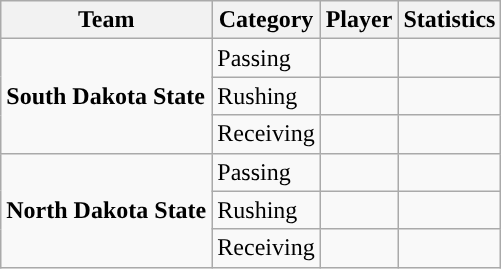<table class="wikitable" style="float: left;">
<tr>
<th>Team</th>
<th>Category</th>
<th>Player</th>
<th>Statistics</th>
</tr>
<tr>
<td rowspan=3><strong>South Dakota State</strong></td>
<td>Passing</td>
<td></td>
<td></td>
</tr>
<tr>
<td>Rushing</td>
<td></td>
<td></td>
</tr>
<tr>
<td>Receiving</td>
<td></td>
<td></td>
</tr>
<tr>
<td rowspan=3><strong>North Dakota State</strong></td>
<td>Passing</td>
<td></td>
<td></td>
</tr>
<tr>
<td>Rushing</td>
<td></td>
<td></td>
</tr>
<tr>
<td>Receiving</td>
<td></td>
<td></td>
</tr>
</table>
